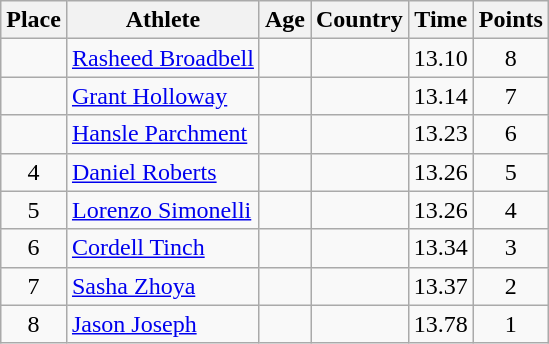<table class="wikitable mw-datatable sortable">
<tr>
<th>Place</th>
<th>Athlete</th>
<th>Age</th>
<th>Country</th>
<th>Time</th>
<th>Points</th>
</tr>
<tr>
<td align=center></td>
<td><a href='#'>Rasheed Broadbell</a></td>
<td></td>
<td></td>
<td>13.10</td>
<td align=center>8</td>
</tr>
<tr>
<td align=center></td>
<td><a href='#'>Grant Holloway</a></td>
<td></td>
<td></td>
<td>13.14</td>
<td align=center>7</td>
</tr>
<tr>
<td align=center></td>
<td><a href='#'>Hansle Parchment</a></td>
<td></td>
<td></td>
<td>13.23</td>
<td align=center>6</td>
</tr>
<tr>
<td align=center>4</td>
<td><a href='#'>Daniel Roberts</a></td>
<td></td>
<td></td>
<td>13.26</td>
<td align=center>5</td>
</tr>
<tr>
<td align=center>5</td>
<td><a href='#'>Lorenzo Simonelli</a></td>
<td></td>
<td></td>
<td>13.26</td>
<td align=center>4</td>
</tr>
<tr>
<td align=center>6</td>
<td><a href='#'>Cordell Tinch</a></td>
<td></td>
<td></td>
<td>13.34</td>
<td align=center>3</td>
</tr>
<tr>
<td align=center>7</td>
<td><a href='#'>Sasha Zhoya</a></td>
<td></td>
<td></td>
<td>13.37</td>
<td align=center>2</td>
</tr>
<tr>
<td align=center>8</td>
<td><a href='#'>Jason Joseph</a></td>
<td></td>
<td></td>
<td>13.78</td>
<td align=center>1</td>
</tr>
</table>
